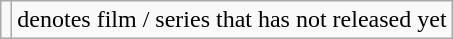<table class="wikitable">
<tr>
<td></td>
<td>denotes film / series that has not released yet</td>
</tr>
</table>
